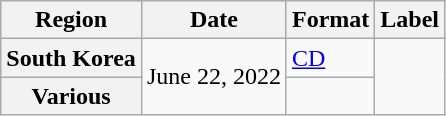<table class="wikitable plainrowheaders">
<tr>
<th scope="col">Region</th>
<th scope="col">Date</th>
<th scope="col">Format</th>
<th scope="col">Label</th>
</tr>
<tr>
<th scope="row">South Korea</th>
<td rowspan="2">June 22, 2022</td>
<td><a href='#'>CD</a></td>
<td rowspan="2"></td>
</tr>
<tr>
<th scope="row">Various</th>
<td></td>
</tr>
</table>
